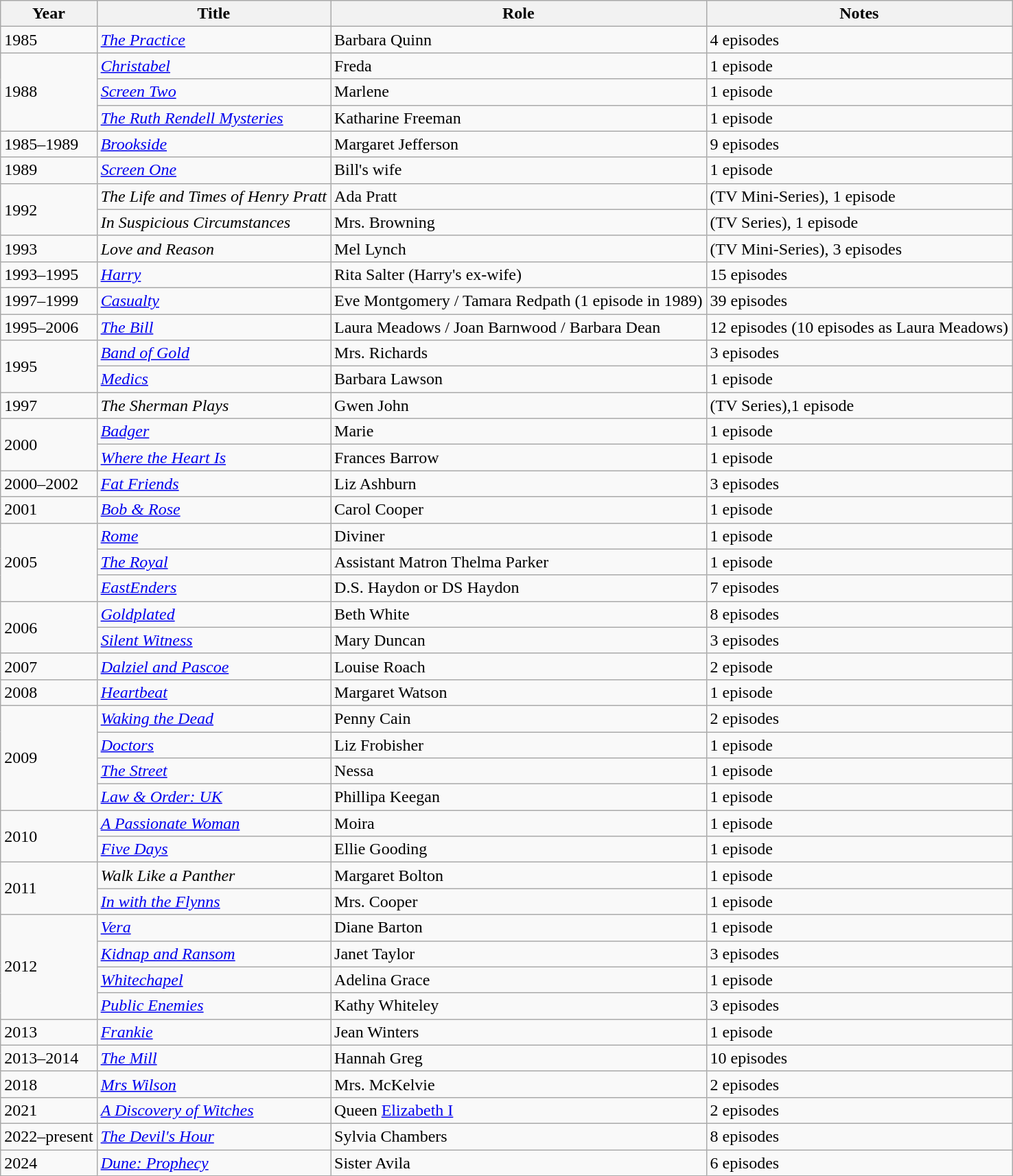<table class = "wikitable sortable">
<tr>
<th>Year</th>
<th>Title</th>
<th>Role</th>
<th class = "unsortable">Notes</th>
</tr>
<tr>
<td>1985</td>
<td><em><a href='#'>The Practice</a></em></td>
<td>Barbara Quinn</td>
<td>4 episodes</td>
</tr>
<tr>
<td rowspan=3>1988</td>
<td><em><a href='#'>Christabel</a></em></td>
<td>Freda</td>
<td>1 episode</td>
</tr>
<tr>
<td><em><a href='#'>Screen Two</a></em></td>
<td>Marlene</td>
<td>1 episode</td>
</tr>
<tr>
<td><em><a href='#'>The Ruth Rendell Mysteries</a></em></td>
<td>Katharine Freeman</td>
<td>1 episode</td>
</tr>
<tr>
<td>1985–1989</td>
<td><em><a href='#'>Brookside</a></em></td>
<td>Margaret Jefferson</td>
<td>9 episodes</td>
</tr>
<tr>
<td>1989</td>
<td><em><a href='#'>Screen One</a></em></td>
<td>Bill's wife</td>
<td>1 episode</td>
</tr>
<tr>
<td rowspan=2>1992</td>
<td><em>The Life and Times of Henry Pratt</em></td>
<td>Ada Pratt</td>
<td>(TV Mini-Series), 1 episode</td>
</tr>
<tr>
<td><em>In Suspicious Circumstances</em></td>
<td>Mrs. Browning</td>
<td>(TV Series), 1 episode</td>
</tr>
<tr>
<td>1993</td>
<td><em>Love and Reason</em></td>
<td>Mel Lynch</td>
<td>(TV Mini-Series), 3 episodes</td>
</tr>
<tr>
<td>1993–1995</td>
<td><em><a href='#'>Harry</a></em></td>
<td>Rita Salter (Harry's ex-wife)</td>
<td>15 episodes</td>
</tr>
<tr>
<td>1997–1999</td>
<td><em><a href='#'>Casualty</a></em></td>
<td>Eve Montgomery / Tamara Redpath (1 episode in 1989)</td>
<td>39 episodes</td>
</tr>
<tr>
<td>1995–2006</td>
<td><em><a href='#'>The Bill</a></em></td>
<td>Laura Meadows / Joan Barnwood / Barbara Dean</td>
<td>12 episodes (10 episodes as Laura Meadows)</td>
</tr>
<tr>
<td rowspan=2>1995</td>
<td><em><a href='#'>Band of Gold</a></em></td>
<td>Mrs. Richards</td>
<td>3 episodes</td>
</tr>
<tr>
<td><em><a href='#'>Medics</a></em></td>
<td>Barbara Lawson</td>
<td>1 episode</td>
</tr>
<tr>
<td>1997</td>
<td><em>The Sherman Plays</em></td>
<td>Gwen John</td>
<td>(TV Series),1 episode</td>
</tr>
<tr>
<td rowspan=2>2000</td>
<td><em><a href='#'>Badger</a></em></td>
<td>Marie</td>
<td>1 episode</td>
</tr>
<tr>
<td><em><a href='#'>Where the Heart Is</a></em></td>
<td>Frances Barrow</td>
<td>1 episode</td>
</tr>
<tr>
<td>2000–2002</td>
<td><em><a href='#'>Fat Friends</a></em></td>
<td>Liz Ashburn</td>
<td>3 episodes</td>
</tr>
<tr>
<td>2001</td>
<td><em><a href='#'>Bob & Rose</a></em></td>
<td>Carol Cooper</td>
<td>1 episode</td>
</tr>
<tr>
<td rowspan=3>2005</td>
<td><em><a href='#'>Rome</a></em></td>
<td>Diviner</td>
<td>1 episode</td>
</tr>
<tr>
<td><em><a href='#'>The Royal</a></em></td>
<td>Assistant Matron Thelma Parker</td>
<td>1 episode</td>
</tr>
<tr>
<td><em><a href='#'>EastEnders</a></em></td>
<td>D.S. Haydon or DS Haydon</td>
<td>7 episodes</td>
</tr>
<tr>
<td rowspan=2>2006</td>
<td><em><a href='#'>Goldplated</a></em></td>
<td>Beth White</td>
<td>8 episodes</td>
</tr>
<tr>
<td><em><a href='#'>Silent Witness</a></em></td>
<td>Mary Duncan</td>
<td>3 episodes</td>
</tr>
<tr>
<td>2007</td>
<td><em><a href='#'>Dalziel and Pascoe</a></em></td>
<td>Louise Roach</td>
<td>2 episode</td>
</tr>
<tr>
<td>2008</td>
<td><em><a href='#'>Heartbeat</a></em></td>
<td>Margaret Watson</td>
<td>1 episode</td>
</tr>
<tr>
<td rowspan=4>2009</td>
<td><em><a href='#'>Waking the Dead</a></em></td>
<td>Penny Cain</td>
<td>2 episodes</td>
</tr>
<tr>
<td><em><a href='#'>Doctors</a></em></td>
<td>Liz Frobisher</td>
<td>1 episode</td>
</tr>
<tr>
<td><em><a href='#'>The Street</a></em></td>
<td>Nessa</td>
<td>1 episode</td>
</tr>
<tr>
<td><em><a href='#'>Law & Order: UK</a></em></td>
<td>Phillipa Keegan</td>
<td>1 episode</td>
</tr>
<tr>
<td rowspan=2>2010</td>
<td><em><a href='#'>A Passionate Woman</a></em></td>
<td>Moira</td>
<td>1 episode</td>
</tr>
<tr>
<td><em><a href='#'>Five Days</a></em></td>
<td>Ellie Gooding</td>
<td>1 episode</td>
</tr>
<tr>
<td rowspan=2>2011</td>
<td><em>Walk Like a Panther</em></td>
<td>Margaret Bolton</td>
<td>1 episode</td>
</tr>
<tr>
<td><em><a href='#'>In with the Flynns</a></em></td>
<td>Mrs. Cooper</td>
<td>1 episode</td>
</tr>
<tr>
<td rowspan=4>2012</td>
<td><em><a href='#'>Vera</a></em></td>
<td>Diane Barton</td>
<td>1 episode</td>
</tr>
<tr>
<td><em><a href='#'>Kidnap and Ransom</a></em></td>
<td>Janet Taylor</td>
<td>3 episodes</td>
</tr>
<tr>
<td><em><a href='#'>Whitechapel</a></em></td>
<td>Adelina Grace</td>
<td>1 episode</td>
</tr>
<tr>
<td><em><a href='#'>Public Enemies</a></em></td>
<td>Kathy Whiteley</td>
<td>3 episodes</td>
</tr>
<tr>
<td>2013</td>
<td><em><a href='#'>Frankie</a></em></td>
<td>Jean Winters</td>
<td>1 episode</td>
</tr>
<tr>
<td>2013–2014</td>
<td><em><a href='#'>The Mill</a></em></td>
<td>Hannah Greg</td>
<td>10 episodes</td>
</tr>
<tr>
<td>2018</td>
<td><em><a href='#'>Mrs Wilson</a></em></td>
<td>Mrs. McKelvie</td>
<td>2 episodes</td>
</tr>
<tr>
<td>2021</td>
<td><a href='#'><em>A Discovery of Witches</em></a></td>
<td>Queen <a href='#'>Elizabeth I</a></td>
<td>2 episodes</td>
</tr>
<tr>
<td>2022–present</td>
<td><em><a href='#'>The Devil's Hour</a></em></td>
<td>Sylvia Chambers</td>
<td>8 episodes</td>
</tr>
<tr>
<td>2024</td>
<td><em><a href='#'>Dune: Prophecy</a></em></td>
<td>Sister Avila</td>
<td>6 episodes</td>
</tr>
</table>
